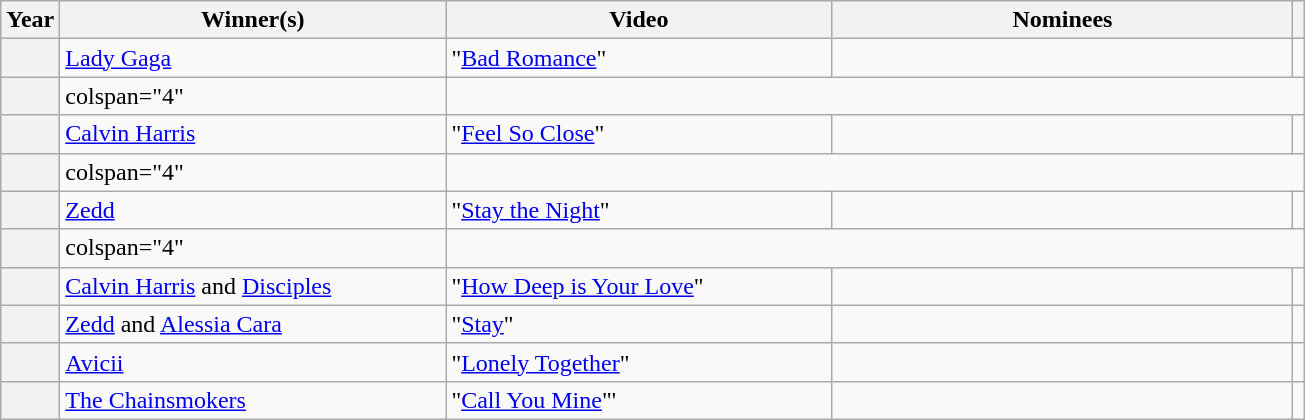<table class="wikitable sortable">
<tr>
<th scope="col">Year</th>
<th scope="col" style="width:250px;">Winner(s)</th>
<th scope="col" style="width:250px;">Video</th>
<th scope="col" style="width:300px;">Nominees</th>
<th scope="col" class="unsortable"></th>
</tr>
<tr>
<th scope="row"></th>
<td><a href='#'>Lady Gaga</a></td>
<td>"<a href='#'>Bad Romance</a>"</td>
<td></td>
<td align="center"></td>
</tr>
<tr>
<th scope="row"></th>
<td>colspan="4" </td>
</tr>
<tr>
<th scope="row"></th>
<td><a href='#'>Calvin Harris</a></td>
<td>"<a href='#'>Feel So Close</a>"</td>
<td></td>
<td align="center"></td>
</tr>
<tr>
<th scope="row"></th>
<td>colspan="4" </td>
</tr>
<tr>
<th scope="row"></th>
<td><a href='#'>Zedd</a> </td>
<td>"<a href='#'>Stay the Night</a>"</td>
<td></td>
<td align="center"></td>
</tr>
<tr>
<th scope="row"></th>
<td>colspan="4" </td>
</tr>
<tr>
<th scope="row"></th>
<td><a href='#'>Calvin Harris</a> and <a href='#'>Disciples</a></td>
<td>"<a href='#'>How Deep is Your Love</a>"</td>
<td></td>
<td align="center"></td>
</tr>
<tr>
<th scope="row"></th>
<td><a href='#'>Zedd</a> and <a href='#'>Alessia Cara</a></td>
<td>"<a href='#'>Stay</a>"</td>
<td></td>
<td align="center"></td>
</tr>
<tr>
<th scope="row"></th>
<td><a href='#'>Avicii</a> </td>
<td>"<a href='#'>Lonely Together</a>"</td>
<td></td>
<td align="center"></td>
</tr>
<tr>
<th scope="row"></th>
<td><a href='#'>The Chainsmokers</a> </td>
<td>"<a href='#'>Call You Mine</a>"'</td>
<td></td>
<td align="center"></td>
</tr>
</table>
